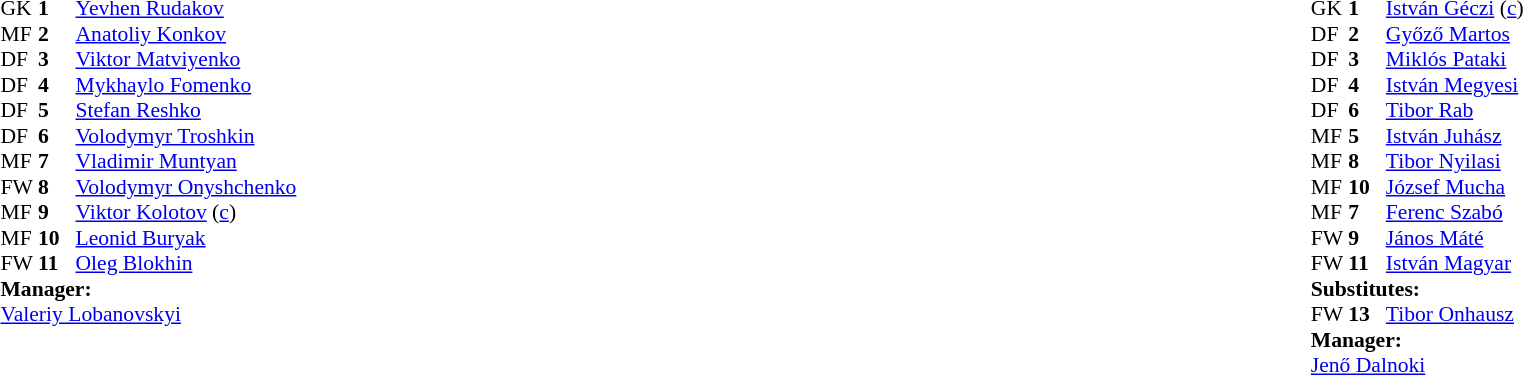<table width=100%>
<tr>
<td valign="top" width="50%"><br><table style="font-size:90%" cellspacing="0" cellpadding="0">
<tr>
<td colspan="4"></td>
</tr>
<tr>
<th width=25></th>
<th width=25></th>
</tr>
<tr>
<td>GK</td>
<td><strong>1</strong></td>
<td> <a href='#'>Yevhen Rudakov</a></td>
</tr>
<tr>
<td>MF</td>
<td><strong>2</strong></td>
<td> <a href='#'>Anatoliy Konkov</a></td>
</tr>
<tr>
<td>DF</td>
<td><strong>3</strong></td>
<td> <a href='#'>Viktor Matviyenko</a></td>
</tr>
<tr>
<td>DF</td>
<td><strong>4</strong></td>
<td> <a href='#'>Mykhaylo Fomenko</a></td>
</tr>
<tr>
<td>DF</td>
<td><strong>5</strong></td>
<td> <a href='#'>Stefan Reshko</a></td>
</tr>
<tr>
<td>DF</td>
<td><strong>6</strong></td>
<td> <a href='#'>Volodymyr Troshkin</a></td>
</tr>
<tr>
<td>MF</td>
<td><strong>7</strong></td>
<td> <a href='#'>Vladimir Muntyan</a></td>
</tr>
<tr>
<td>FW</td>
<td><strong>8</strong></td>
<td> <a href='#'>Volodymyr Onyshchenko</a></td>
</tr>
<tr>
<td>MF</td>
<td><strong>9</strong></td>
<td> <a href='#'>Viktor Kolotov</a> (<a href='#'>c</a>)</td>
</tr>
<tr>
<td>MF</td>
<td><strong>10</strong></td>
<td> <a href='#'>Leonid Buryak</a></td>
</tr>
<tr>
<td>FW</td>
<td><strong>11</strong></td>
<td> <a href='#'>Oleg Blokhin</a></td>
</tr>
<tr>
<td colspan=3><strong>Manager:</strong></td>
</tr>
<tr>
<td colspan=4> <a href='#'>Valeriy Lobanovskyi</a></td>
</tr>
</table>
</td>
<td valign="top" width="50%"><br><table style="font-size:90%" cellspacing="0" cellpadding="0" align="center">
<tr>
<td colspan="4"></td>
</tr>
<tr>
<th width=25></th>
<th width=25></th>
</tr>
<tr>
<td>GK</td>
<td><strong>1</strong></td>
<td> <a href='#'>István Géczi</a> (<a href='#'>c</a>)</td>
</tr>
<tr>
<td>DF</td>
<td><strong>2</strong></td>
<td> <a href='#'>Győző Martos</a></td>
</tr>
<tr>
<td>DF</td>
<td><strong>3</strong></td>
<td> <a href='#'>Miklós Pataki</a></td>
</tr>
<tr>
<td>DF</td>
<td><strong>4</strong></td>
<td> <a href='#'>István Megyesi</a></td>
</tr>
<tr>
<td>DF</td>
<td><strong>6</strong></td>
<td> <a href='#'>Tibor Rab</a></td>
</tr>
<tr>
<td>MF</td>
<td><strong>5</strong></td>
<td> <a href='#'>István Juhász</a></td>
</tr>
<tr>
<td>MF</td>
<td><strong>8</strong></td>
<td> <a href='#'>Tibor Nyilasi</a></td>
<td></td>
<td></td>
</tr>
<tr>
<td>MF</td>
<td><strong>10</strong></td>
<td> <a href='#'>József Mucha</a></td>
</tr>
<tr>
<td>MF</td>
<td><strong>7</strong></td>
<td> <a href='#'>Ferenc Szabó</a></td>
</tr>
<tr>
<td>FW</td>
<td><strong>9</strong></td>
<td> <a href='#'>János Máté</a></td>
</tr>
<tr>
<td>FW</td>
<td><strong>11</strong></td>
<td> <a href='#'>István Magyar</a></td>
</tr>
<tr>
<td colspan=3><strong>Substitutes:</strong></td>
</tr>
<tr>
<td>FW</td>
<td><strong>13</strong></td>
<td> <a href='#'>Tibor Onhausz</a></td>
<td></td>
<td></td>
</tr>
<tr>
<td colspan=3><strong>Manager:</strong></td>
</tr>
<tr>
<td colspan=4> <a href='#'>Jenő Dalnoki</a></td>
</tr>
</table>
</td>
</tr>
</table>
